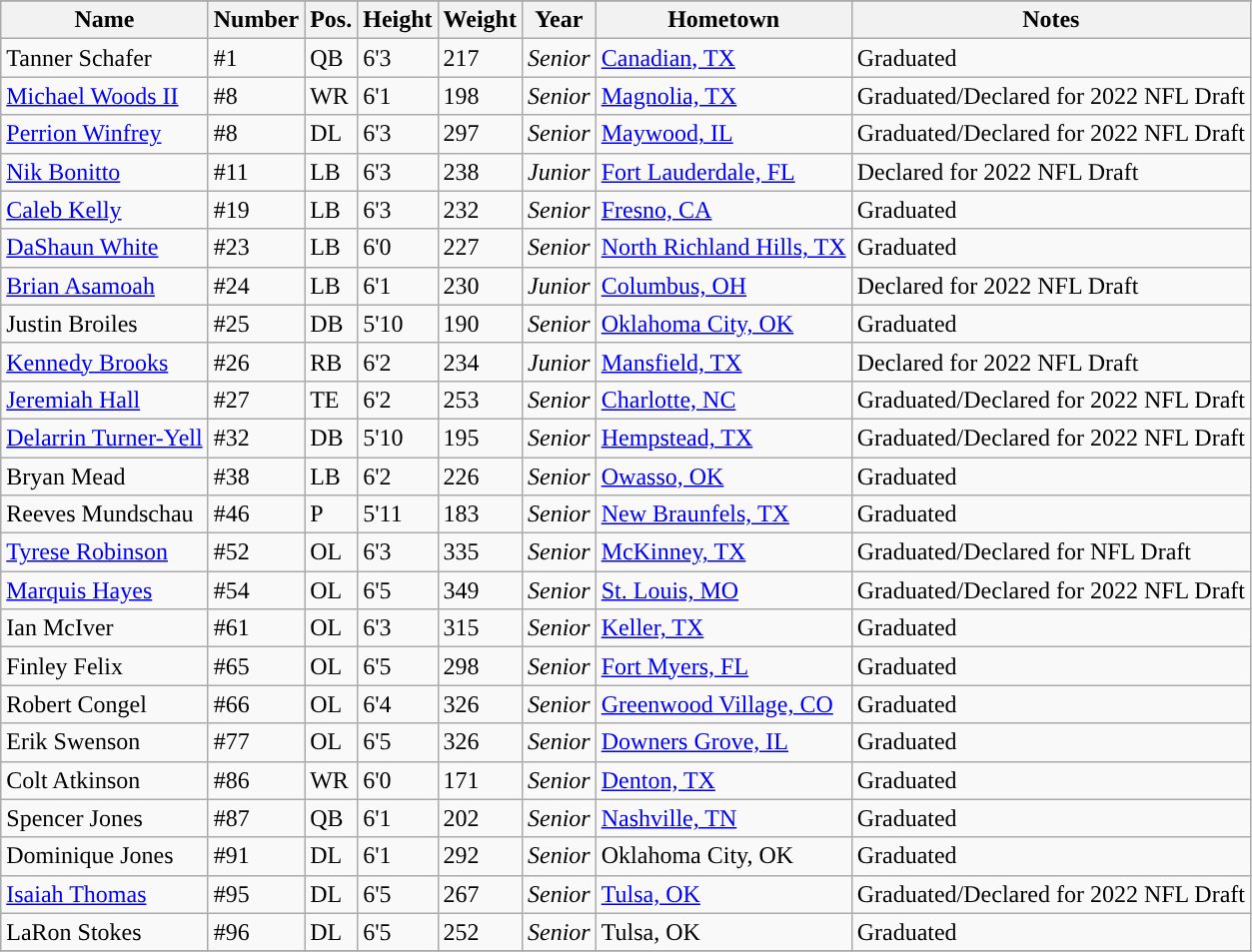<table class="wikitable sortable collapsible">
<tr>
</tr>
<tr>
<th style="text-align:center; ">Name</th>
<th style="text-align:center; ">Number</th>
<th style="text-align:center; ">Pos.</th>
<th style="text-align:center; ">Height</th>
<th style="text-align:center; ">Weight</th>
<th style="text-align:center; ">Year</th>
<th style="text-align:center; ">Hometown</th>
<th style="text-align:center; ">Notes</th>
</tr>
<tr>
<td>Tanner Schafer</td>
<td>#1</td>
<td>QB</td>
<td>6'3</td>
<td>217</td>
<td><em> Senior</em></td>
<td><a href='#'>Canadian, TX</a></td>
<td>Graduated</td>
</tr>
<tr>
<td><a href='#'>Michael Woods II</a></td>
<td>#8</td>
<td>WR</td>
<td>6'1</td>
<td>198</td>
<td><em>Senior</em></td>
<td><a href='#'>Magnolia, TX</a></td>
<td>Graduated/Declared for 2022 NFL Draft</td>
</tr>
<tr>
<td><a href='#'>Perrion Winfrey</a></td>
<td>#8</td>
<td>DL</td>
<td>6'3</td>
<td>297</td>
<td><em>Senior</em></td>
<td><a href='#'>Maywood, IL</a></td>
<td>Graduated/Declared for 2022 NFL Draft</td>
</tr>
<tr>
<td><a href='#'>Nik Bonitto</a></td>
<td>#11</td>
<td>LB</td>
<td>6'3</td>
<td>238</td>
<td><em> Junior</em></td>
<td><a href='#'>Fort Lauderdale, FL</a></td>
<td>Declared for 2022 NFL Draft</td>
</tr>
<tr>
<td><a href='#'>Caleb Kelly</a></td>
<td>#19</td>
<td>LB</td>
<td>6'3</td>
<td>232</td>
<td><em> Senior</em></td>
<td><a href='#'>Fresno, CA</a></td>
<td>Graduated</td>
</tr>
<tr>
<td><a href='#'>DaShaun White</a></td>
<td>#23</td>
<td>LB</td>
<td>6'0</td>
<td>227</td>
<td><em>Senior</em></td>
<td><a href='#'>North Richland Hills, TX</a></td>
<td>Graduated</td>
</tr>
<tr>
<td><a href='#'>Brian Asamoah</a></td>
<td>#24</td>
<td>LB</td>
<td>6'1</td>
<td>230</td>
<td><em> Junior</em></td>
<td><a href='#'>Columbus, OH</a></td>
<td>Declared for 2022 NFL Draft</td>
</tr>
<tr>
<td>Justin Broiles</td>
<td>#25</td>
<td>DB</td>
<td>5'10</td>
<td>190</td>
<td><em> Senior</em></td>
<td><a href='#'>Oklahoma City, OK</a></td>
<td>Graduated</td>
</tr>
<tr>
<td><a href='#'>Kennedy Brooks</a></td>
<td>#26</td>
<td>RB</td>
<td>6'2</td>
<td>234</td>
<td><em> Junior</em></td>
<td><a href='#'>Mansfield, TX</a></td>
<td>Declared for 2022 NFL Draft</td>
</tr>
<tr>
<td><a href='#'>Jeremiah Hall</a></td>
<td>#27</td>
<td>TE</td>
<td>6'2</td>
<td>253</td>
<td><em> Senior</em></td>
<td><a href='#'>Charlotte, NC</a></td>
<td>Graduated/Declared for 2022 NFL Draft</td>
</tr>
<tr>
<td><a href='#'>Delarrin Turner-Yell</a></td>
<td>#32</td>
<td>DB</td>
<td>5'10</td>
<td>195</td>
<td><em>Senior</em></td>
<td><a href='#'>Hempstead, TX</a></td>
<td>Graduated/Declared for 2022 NFL Draft</td>
</tr>
<tr>
<td>Bryan Mead</td>
<td>#38</td>
<td>LB</td>
<td>6'2</td>
<td>226</td>
<td><em> Senior</em></td>
<td><a href='#'>Owasso, OK</a></td>
<td>Graduated</td>
</tr>
<tr>
<td>Reeves Mundschau</td>
<td>#46</td>
<td>P</td>
<td>5'11</td>
<td>183</td>
<td><em> Senior</em></td>
<td><a href='#'>New Braunfels, TX</a></td>
<td>Graduated</td>
</tr>
<tr>
<td><a href='#'>Tyrese Robinson</a></td>
<td>#52</td>
<td>OL</td>
<td>6'3</td>
<td>335</td>
<td><em> Senior</em></td>
<td><a href='#'>McKinney, TX</a></td>
<td>Graduated/Declared for NFL Draft</td>
</tr>
<tr>
<td><a href='#'>Marquis Hayes</a></td>
<td>#54</td>
<td>OL</td>
<td>6'5</td>
<td>349</td>
<td><em> Senior</em></td>
<td><a href='#'>St. Louis, MO</a></td>
<td>Graduated/Declared for 2022 NFL Draft</td>
</tr>
<tr>
<td>Ian McIver</td>
<td>#61</td>
<td>OL</td>
<td>6'3</td>
<td>315</td>
<td><em> Senior</em></td>
<td><a href='#'>Keller, TX</a></td>
<td>Graduated</td>
</tr>
<tr>
<td>Finley Felix</td>
<td>#65</td>
<td>OL</td>
<td>6'5</td>
<td>298</td>
<td><em> Senior</em></td>
<td><a href='#'>Fort Myers, FL</a></td>
<td>Graduated</td>
</tr>
<tr>
<td>Robert Congel</td>
<td>#66</td>
<td>OL</td>
<td>6'4</td>
<td>326</td>
<td><em> Senior</em></td>
<td><a href='#'>Greenwood Village, CO</a></td>
<td>Graduated</td>
</tr>
<tr>
<td>Erik Swenson</td>
<td>#77</td>
<td>OL</td>
<td>6'5</td>
<td>326</td>
<td><em> Senior</em></td>
<td><a href='#'>Downers Grove, IL</a></td>
<td>Graduated</td>
</tr>
<tr>
<td>Colt Atkinson</td>
<td>#86</td>
<td>WR</td>
<td>6'0</td>
<td>171</td>
<td><em> Senior</em></td>
<td><a href='#'>Denton, TX</a></td>
<td>Graduated</td>
</tr>
<tr>
<td>Spencer Jones</td>
<td>#87</td>
<td>QB</td>
<td>6'1</td>
<td>202</td>
<td><em> Senior</em></td>
<td><a href='#'>Nashville, TN</a></td>
<td>Graduated</td>
</tr>
<tr>
<td>Dominique Jones</td>
<td>#91</td>
<td>DL</td>
<td>6'1</td>
<td>292</td>
<td><em> Senior</em></td>
<td>Oklahoma City, OK</td>
<td>Graduated</td>
</tr>
<tr>
<td><a href='#'>Isaiah Thomas</a></td>
<td>#95</td>
<td>DL</td>
<td>6'5</td>
<td>267</td>
<td><em> Senior</em></td>
<td><a href='#'>Tulsa, OK</a></td>
<td>Graduated/Declared for 2022 NFL Draft</td>
</tr>
<tr>
<td>LaRon Stokes</td>
<td>#96</td>
<td>DL</td>
<td>6'5</td>
<td>252</td>
<td><em> Senior</em></td>
<td>Tulsa, OK</td>
<td>Graduated</td>
</tr>
<tr>
</tr>
</table>
